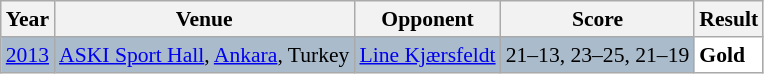<table class="sortable wikitable" style="font-size: 90%;">
<tr>
<th>Year</th>
<th>Venue</th>
<th>Opponent</th>
<th>Score</th>
<th>Result</th>
</tr>
<tr style="background:#AABBCC">
<td align="center"><a href='#'>2013</a></td>
<td align="left"><a href='#'>ASKI Sport Hall</a>, <a href='#'>Ankara</a>, Turkey</td>
<td align="left"> <a href='#'>Line Kjærsfeldt</a></td>
<td align="left">21–13, 23–25, 21–19</td>
<td style="text-align:left; background:white"> <strong>Gold</strong></td>
</tr>
</table>
